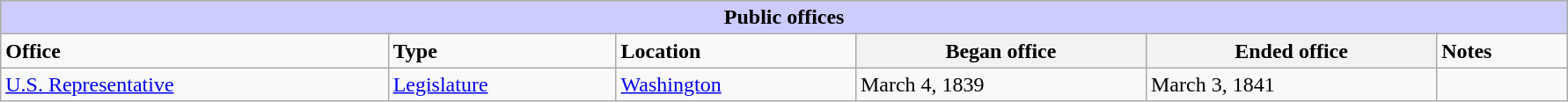<table class=wikitable style="width: 94%" style="text-align: center;" align="center">
<tr bgcolor=#cccccc>
<th colspan=7 style="background: #ccccff;">Public offices</th>
</tr>
<tr>
<td><strong>Office</strong></td>
<td><strong>Type</strong></td>
<td><strong>Location</strong></td>
<th><strong>Began office</strong></th>
<th><strong>Ended office</strong></th>
<td><strong>Notes</strong></td>
</tr>
<tr>
<td><a href='#'>U.S. Representative</a></td>
<td><a href='#'>Legislature</a></td>
<td><a href='#'>Washington</a></td>
<td>March 4, 1839</td>
<td>March 3, 1841</td>
<td></td>
</tr>
</table>
